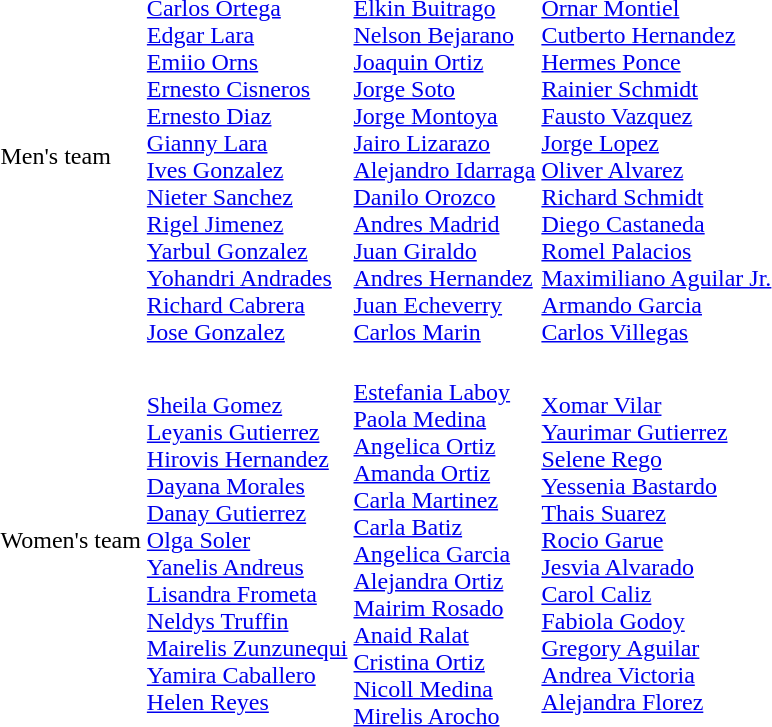<table>
<tr>
<td>Men's team</td>
<td><br><a href='#'>Carlos Ortega</a><br><a href='#'>Edgar Lara</a><br><a href='#'>Emiio Orns</a><br><a href='#'>Ernesto Cisneros</a><br><a href='#'>Ernesto Diaz</a><br><a href='#'>Gianny Lara</a><br><a href='#'>Ives Gonzalez</a><br><a href='#'>Nieter Sanchez</a><br><a href='#'>Rigel Jimenez</a><br><a href='#'>Yarbul Gonzalez</a><br><a href='#'>Yohandri Andrades</a><br><a href='#'>Richard Cabrera</a><br><a href='#'>Jose Gonzalez</a></td>
<td><br><a href='#'>Elkin Buitrago</a><br><a href='#'>Nelson Bejarano</a><br><a href='#'>Joaquin Ortiz</a><br><a href='#'>Jorge Soto</a><br><a href='#'>Jorge Montoya</a><br><a href='#'>Jairo Lizarazo</a><br><a href='#'>Alejandro Idarraga</a><br><a href='#'>Danilo Orozco</a><br><a href='#'>Andres Madrid</a><br><a href='#'>Juan Giraldo</a><br><a href='#'>Andres Hernandez</a><br><a href='#'>Juan Echeverry</a><br><a href='#'>Carlos Marin</a></td>
<td><br><a href='#'>Ornar Montiel</a><br><a href='#'>Cutberto Hernandez</a><br><a href='#'>Hermes Ponce</a><br><a href='#'>Rainier Schmidt</a><br><a href='#'>Fausto Vazquez</a><br><a href='#'>Jorge Lopez</a><br><a href='#'>Oliver Alvarez</a><br><a href='#'>Richard Schmidt</a><br><a href='#'>Diego Castaneda</a><br><a href='#'>Romel Palacios</a><br><a href='#'>Maximiliano Aguilar Jr.</a><br><a href='#'>Armando Garcia</a><br><a href='#'>Carlos Villegas</a></td>
</tr>
<tr>
<td>Women's team</td>
<td><br><a href='#'>Sheila Gomez</a><br><a href='#'>Leyanis Gutierrez</a><br><a href='#'>Hirovis Hernandez</a><br><a href='#'>Dayana Morales</a><br><a href='#'>Danay Gutierrez</a><br><a href='#'>Olga Soler</a><br><a href='#'>Yanelis Andreus</a><br><a href='#'>Lisandra Frometa</a><br><a href='#'>Neldys Truffin</a><br><a href='#'>Mairelis Zunzunequi</a><br><a href='#'>Yamira Caballero</a><br><a href='#'>Helen Reyes</a></td>
<td><br><a href='#'>Estefania Laboy</a><br><a href='#'>Paola Medina</a><br><a href='#'>Angelica Ortiz</a><br><a href='#'>Amanda Ortiz</a><br><a href='#'>Carla Martinez</a><br><a href='#'>Carla Batiz</a><br><a href='#'>Angelica Garcia</a><br><a href='#'>Alejandra Ortiz</a><br><a href='#'>Mairim Rosado</a><br><a href='#'>Anaid Ralat</a><br><a href='#'>Cristina Ortiz</a><br><a href='#'>Nicoll Medina</a><br><a href='#'>Mirelis Arocho</a></td>
<td><br><a href='#'>Xomar Vilar</a><br><a href='#'>Yaurimar Gutierrez</a><br><a href='#'>Selene Rego</a><br><a href='#'>Yessenia Bastardo</a><br><a href='#'>Thais Suarez</a><br><a href='#'>Rocio Garue</a><br><a href='#'>Jesvia Alvarado</a><br><a href='#'>Carol Caliz</a><br><a href='#'>Fabiola Godoy</a><br><a href='#'>Gregory Aguilar</a><br><a href='#'>Andrea Victoria</a><br><a href='#'>Alejandra Florez</a></td>
</tr>
</table>
